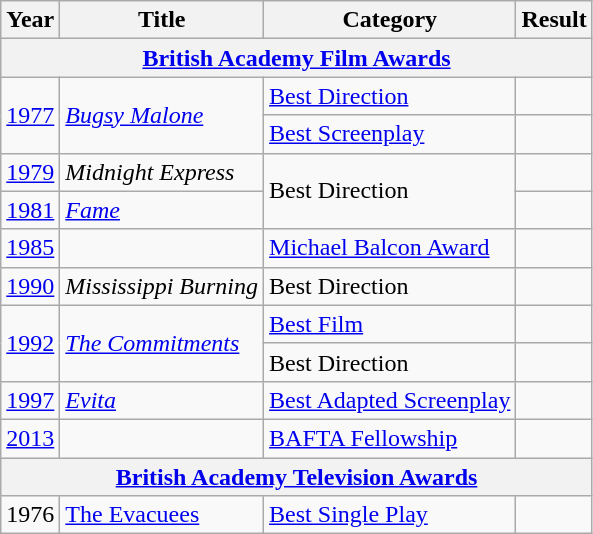<table class="wikitable">
<tr>
<th>Year</th>
<th>Title</th>
<th>Category</th>
<th>Result</th>
</tr>
<tr>
<th colspan="4"><a href='#'>British Academy Film Awards</a></th>
</tr>
<tr>
<td rowspan="2"><a href='#'>1977</a></td>
<td rowspan="2"><em><a href='#'>Bugsy Malone</a></em></td>
<td><a href='#'>Best Direction</a></td>
<td></td>
</tr>
<tr>
<td><a href='#'>Best Screenplay</a></td>
<td></td>
</tr>
<tr>
<td><a href='#'>1979</a></td>
<td><em>Midnight Express</em></td>
<td rowspan="2">Best Direction</td>
<td></td>
</tr>
<tr>
<td><a href='#'>1981</a></td>
<td><em><a href='#'>Fame</a></em></td>
<td></td>
</tr>
<tr>
<td><a href='#'>1985</a></td>
<td></td>
<td><a href='#'>Michael Balcon Award</a></td>
<td></td>
</tr>
<tr>
<td><a href='#'>1990</a></td>
<td><em>Mississippi Burning</em></td>
<td>Best Direction</td>
<td></td>
</tr>
<tr>
<td rowspan="2"><a href='#'>1992</a></td>
<td rowspan="2"><em><a href='#'>The Commitments</a></em></td>
<td><a href='#'>Best Film</a></td>
<td></td>
</tr>
<tr>
<td>Best Direction</td>
<td></td>
</tr>
<tr>
<td><a href='#'>1997</a></td>
<td><em><a href='#'>Evita</a></td>
<td><a href='#'>Best Adapted Screenplay</a></td>
<td></td>
</tr>
<tr>
<td><a href='#'>2013</a></td>
<td></td>
<td><a href='#'>BAFTA Fellowship</a></td>
<td></td>
</tr>
<tr>
<th colspan="4"><a href='#'>British Academy Television Awards</a></th>
</tr>
<tr>
<td>1976</td>
<td></em><a href='#'>The Evacuees</a><em></td>
<td><a href='#'>Best Single Play</a></td>
<td></td>
</tr>
</table>
